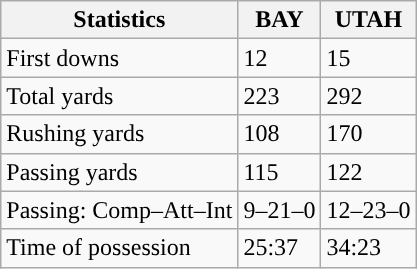<table class="wikitable" style="float: left;">
<tr>
<th>Statistics</th>
<th>BAY</th>
<th>UTAH</th>
</tr>
<tr>
<td>First downs</td>
<td>12</td>
<td>15</td>
</tr>
<tr>
<td>Total yards</td>
<td>223</td>
<td>292</td>
</tr>
<tr>
<td>Rushing yards</td>
<td>108</td>
<td>170</td>
</tr>
<tr>
<td>Passing yards</td>
<td>115</td>
<td>122</td>
</tr>
<tr>
<td>Passing: Comp–Att–Int</td>
<td>9–21–0</td>
<td>12–23–0</td>
</tr>
<tr>
<td>Time of possession</td>
<td>25:37</td>
<td>34:23</td>
</tr>
</table>
